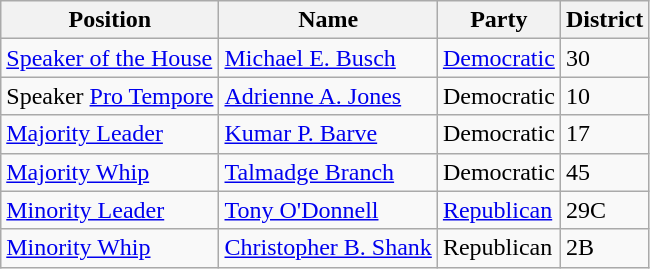<table class="wikitable">
<tr>
<th>Position</th>
<th>Name</th>
<th>Party</th>
<th>District</th>
</tr>
<tr>
<td><a href='#'>Speaker of the House</a></td>
<td><a href='#'>Michael E. Busch</a></td>
<td><a href='#'>Democratic</a></td>
<td>30</td>
</tr>
<tr>
<td>Speaker <a href='#'>Pro Tempore</a></td>
<td><a href='#'>Adrienne A. Jones</a></td>
<td>Democratic</td>
<td>10</td>
</tr>
<tr>
<td><a href='#'>Majority Leader</a></td>
<td><a href='#'>Kumar P. Barve</a></td>
<td>Democratic</td>
<td>17</td>
</tr>
<tr>
<td><a href='#'>Majority Whip</a></td>
<td><a href='#'>Talmadge Branch</a></td>
<td>Democratic</td>
<td>45</td>
</tr>
<tr>
<td><a href='#'>Minority Leader</a></td>
<td><a href='#'>Tony O'Donnell</a></td>
<td><a href='#'>Republican</a></td>
<td>29C</td>
</tr>
<tr>
<td><a href='#'>Minority Whip</a></td>
<td><a href='#'>Christopher B. Shank</a></td>
<td>Republican</td>
<td>2B</td>
</tr>
</table>
